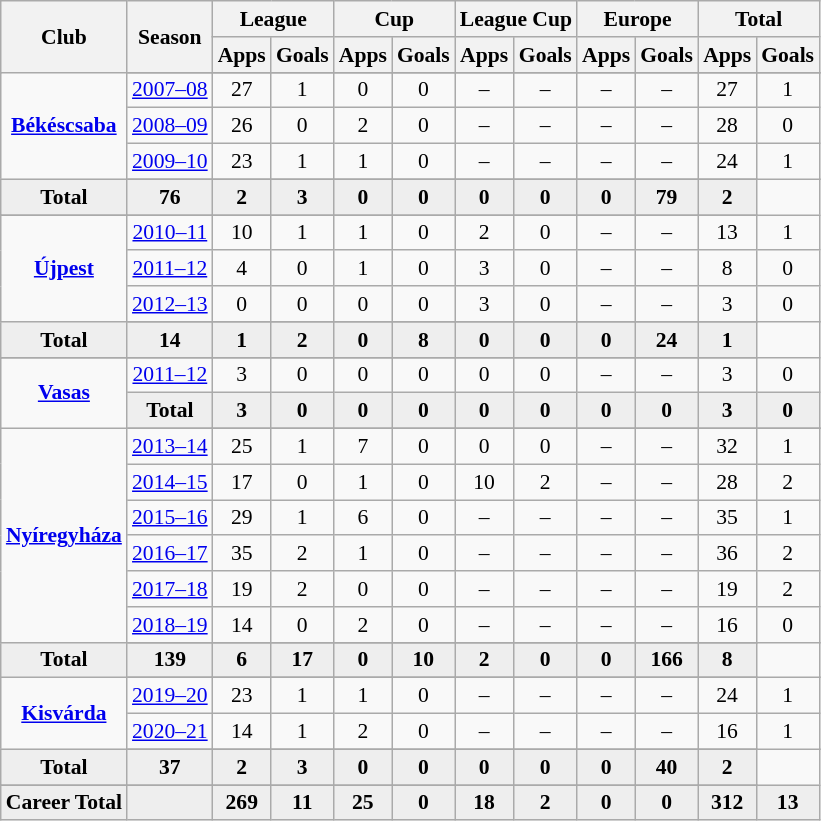<table class="wikitable" style="font-size:90%; text-align: center;">
<tr>
<th rowspan="2">Club</th>
<th rowspan="2">Season</th>
<th colspan="2">League</th>
<th colspan="2">Cup</th>
<th colspan="2">League Cup</th>
<th colspan="2">Europe</th>
<th colspan="2">Total</th>
</tr>
<tr>
<th>Apps</th>
<th>Goals</th>
<th>Apps</th>
<th>Goals</th>
<th>Apps</th>
<th>Goals</th>
<th>Apps</th>
<th>Goals</th>
<th>Apps</th>
<th>Goals</th>
</tr>
<tr ||-||-||-|->
<td rowspan="5" valign="center"><strong><a href='#'>Békéscsaba</a></strong></td>
</tr>
<tr>
<td><a href='#'>2007–08</a></td>
<td>27</td>
<td>1</td>
<td>0</td>
<td>0</td>
<td>–</td>
<td>–</td>
<td>–</td>
<td>–</td>
<td>27</td>
<td>1</td>
</tr>
<tr>
<td><a href='#'>2008–09</a></td>
<td>26</td>
<td>0</td>
<td>2</td>
<td>0</td>
<td>–</td>
<td>–</td>
<td>–</td>
<td>–</td>
<td>28</td>
<td>0</td>
</tr>
<tr>
<td><a href='#'>2009–10</a></td>
<td>23</td>
<td>1</td>
<td>1</td>
<td>0</td>
<td>–</td>
<td>–</td>
<td>–</td>
<td>–</td>
<td>24</td>
<td>1</td>
</tr>
<tr>
</tr>
<tr style="font-weight:bold; background-color:#eeeeee;">
<td>Total</td>
<td>76</td>
<td>2</td>
<td>3</td>
<td>0</td>
<td>0</td>
<td>0</td>
<td>0</td>
<td>0</td>
<td>79</td>
<td>2</td>
</tr>
<tr style="font-weight:bold; background-color:#eeeeee;">
</tr>
<tr>
<td rowspan="5" valign="center"><strong><a href='#'>Újpest</a></strong></td>
</tr>
<tr>
<td><a href='#'>2010–11</a></td>
<td>10</td>
<td>1</td>
<td>1</td>
<td>0</td>
<td>2</td>
<td>0</td>
<td>–</td>
<td>–</td>
<td>13</td>
<td>1</td>
</tr>
<tr>
<td><a href='#'>2011–12</a></td>
<td>4</td>
<td>0</td>
<td>1</td>
<td>0</td>
<td>3</td>
<td>0</td>
<td>–</td>
<td>–</td>
<td>8</td>
<td>0</td>
</tr>
<tr>
<td><a href='#'>2012–13</a></td>
<td>0</td>
<td>0</td>
<td>0</td>
<td>0</td>
<td>3</td>
<td>0</td>
<td>–</td>
<td>–</td>
<td>3</td>
<td>0</td>
</tr>
<tr>
</tr>
<tr style="font-weight:bold; background-color:#eeeeee;">
<td>Total</td>
<td>14</td>
<td>1</td>
<td>2</td>
<td>0</td>
<td>8</td>
<td>0</td>
<td>0</td>
<td>0</td>
<td>24</td>
<td>1</td>
</tr>
<tr style="font-weight:bold; background-color:#eeeeee;">
</tr>
<tr>
<td rowspan="3" valign="center"><strong><a href='#'>Vasas</a></strong></td>
</tr>
<tr>
<td><a href='#'>2011–12</a></td>
<td>3</td>
<td>0</td>
<td>0</td>
<td>0</td>
<td>0</td>
<td>0</td>
<td>–</td>
<td>–</td>
<td>3</td>
<td>0</td>
</tr>
<tr style="font-weight:bold; background-color:#eeeeee;">
<td>Total</td>
<td>3</td>
<td>0</td>
<td>0</td>
<td>0</td>
<td>0</td>
<td>0</td>
<td>0</td>
<td>0</td>
<td>3</td>
<td>0</td>
</tr>
<tr>
<td rowspan="8" valign="center"><strong><a href='#'>Nyíregyháza</a></strong></td>
</tr>
<tr>
<td><a href='#'>2013–14</a></td>
<td>25</td>
<td>1</td>
<td>7</td>
<td>0</td>
<td>0</td>
<td>0</td>
<td>–</td>
<td>–</td>
<td>32</td>
<td>1</td>
</tr>
<tr>
<td><a href='#'>2014–15</a></td>
<td>17</td>
<td>0</td>
<td>1</td>
<td>0</td>
<td>10</td>
<td>2</td>
<td>–</td>
<td>–</td>
<td>28</td>
<td>2</td>
</tr>
<tr>
<td><a href='#'>2015–16</a></td>
<td>29</td>
<td>1</td>
<td>6</td>
<td>0</td>
<td>–</td>
<td>–</td>
<td>–</td>
<td>–</td>
<td>35</td>
<td>1</td>
</tr>
<tr>
<td><a href='#'>2016–17</a></td>
<td>35</td>
<td>2</td>
<td>1</td>
<td>0</td>
<td>–</td>
<td>–</td>
<td>–</td>
<td>–</td>
<td>36</td>
<td>2</td>
</tr>
<tr>
<td><a href='#'>2017–18</a></td>
<td>19</td>
<td>2</td>
<td>0</td>
<td>0</td>
<td>–</td>
<td>–</td>
<td>–</td>
<td>–</td>
<td>19</td>
<td>2</td>
</tr>
<tr>
<td><a href='#'>2018–19</a></td>
<td>14</td>
<td>0</td>
<td>2</td>
<td>0</td>
<td>–</td>
<td>–</td>
<td>–</td>
<td>–</td>
<td>16</td>
<td>0</td>
</tr>
<tr>
</tr>
<tr style="font-weight:bold; background-color:#eeeeee;">
<td>Total</td>
<td>139</td>
<td>6</td>
<td>17</td>
<td>0</td>
<td>10</td>
<td>2</td>
<td>0</td>
<td>0</td>
<td>166</td>
<td>8</td>
</tr>
<tr>
<td rowspan="4" valign="center"><strong><a href='#'>Kisvárda</a></strong></td>
</tr>
<tr>
<td><a href='#'>2019–20</a></td>
<td>23</td>
<td>1</td>
<td>1</td>
<td>0</td>
<td>–</td>
<td>–</td>
<td>–</td>
<td>–</td>
<td>24</td>
<td>1</td>
</tr>
<tr>
<td><a href='#'>2020–21</a></td>
<td>14</td>
<td>1</td>
<td>2</td>
<td>0</td>
<td>–</td>
<td>–</td>
<td>–</td>
<td>–</td>
<td>16</td>
<td>1</td>
</tr>
<tr>
</tr>
<tr style="font-weight:bold; background-color:#eeeeee;">
<td>Total</td>
<td>37</td>
<td>2</td>
<td>3</td>
<td>0</td>
<td>0</td>
<td>0</td>
<td>0</td>
<td>0</td>
<td>40</td>
<td>2</td>
</tr>
<tr>
</tr>
<tr style="font-weight:bold; background-color:#eeeeee;">
<td rowspan="1" valign="top"><strong>Career Total</strong></td>
<td></td>
<td><strong>269</strong></td>
<td><strong>11</strong></td>
<td><strong>25</strong></td>
<td><strong>0</strong></td>
<td><strong>18</strong></td>
<td><strong>2</strong></td>
<td><strong>0</strong></td>
<td><strong>0</strong></td>
<td><strong>312</strong></td>
<td><strong>13</strong></td>
</tr>
</table>
